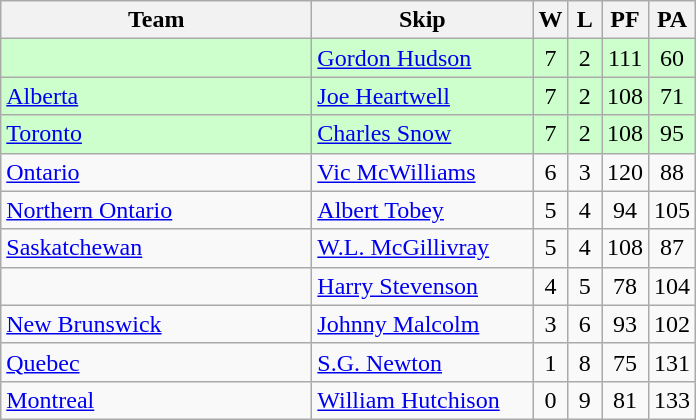<table class=wikitable style="text-align:center;">
<tr>
<th bgcolor="#efefef" width="200">Team</th>
<th bgcolor="#efefef" width="140">Skip</th>
<th bgcolor="#efefef" width="15">W</th>
<th bgcolor="#efefef" width="15">L</th>
<th bgcolor="#efefef" width="15">PF</th>
<th bgcolor="#efefef" width="15">PA</th>
</tr>
<tr bgcolor=#ccffcc>
<td style="text-align:left;"></td>
<td style="text-align:left;"><a href='#'>Gordon Hudson</a></td>
<td>7</td>
<td>2</td>
<td>111</td>
<td>60</td>
</tr>
<tr bgcolor=#ccffcc>
<td style="text-align:left;"><a href='#'>Alberta</a></td>
<td style="text-align:left;"><a href='#'>Joe Heartwell</a></td>
<td>7</td>
<td>2</td>
<td>108</td>
<td>71</td>
</tr>
<tr bgcolor=#ccffcc>
<td style="text-align:left;"><a href='#'>Toronto</a></td>
<td style="text-align:left;"><a href='#'>Charles Snow</a></td>
<td>7</td>
<td>2</td>
<td>108</td>
<td>95</td>
</tr>
<tr>
<td style="text-align:left;"><a href='#'>Ontario</a></td>
<td style="text-align:left;"><a href='#'>Vic McWilliams</a></td>
<td>6</td>
<td>3</td>
<td>120</td>
<td>88</td>
</tr>
<tr>
<td style="text-align:left;"><a href='#'>Northern Ontario</a></td>
<td style="text-align:left;"><a href='#'>Albert Tobey</a></td>
<td>5</td>
<td>4</td>
<td>94</td>
<td>105</td>
</tr>
<tr>
<td style="text-align:left;"><a href='#'>Saskatchewan</a></td>
<td style="text-align:left;"><a href='#'>W.L. McGillivray</a></td>
<td>5</td>
<td>4</td>
<td>108</td>
<td>87</td>
</tr>
<tr>
<td style="text-align:left;"></td>
<td style="text-align:left;"><a href='#'>Harry Stevenson</a></td>
<td>4</td>
<td>5</td>
<td>78</td>
<td>104</td>
</tr>
<tr>
<td style="text-align:left;"><a href='#'>New Brunswick</a></td>
<td style="text-align:left;"><a href='#'>Johnny Malcolm</a></td>
<td>3</td>
<td>6</td>
<td>93</td>
<td>102</td>
</tr>
<tr>
<td style="text-align:left;"><a href='#'>Quebec</a></td>
<td style="text-align:left;"><a href='#'>S.G. Newton</a></td>
<td>1</td>
<td>8</td>
<td>75</td>
<td>131</td>
</tr>
<tr>
<td style="text-align:left;"><a href='#'>Montreal</a></td>
<td style="text-align:left;"><a href='#'>William Hutchison</a></td>
<td>0</td>
<td>9</td>
<td>81</td>
<td>133</td>
</tr>
</table>
